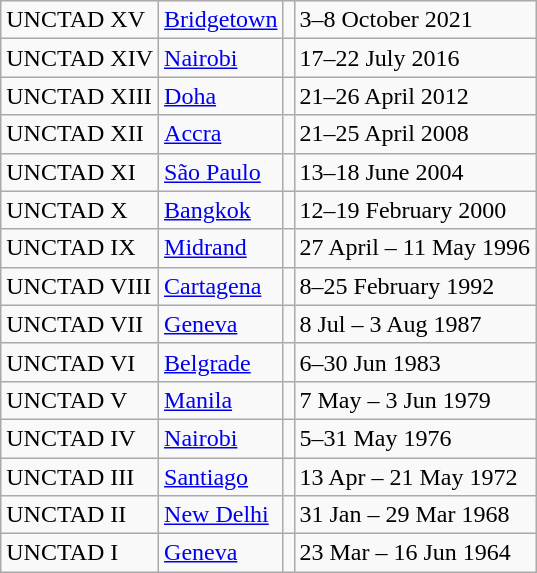<table class="wikitable">
<tr>
<td>UNCTAD XV</td>
<td><a href='#'>Bridgetown</a></td>
<td></td>
<td>3–8 October 2021</td>
</tr>
<tr>
<td>UNCTAD XIV</td>
<td><a href='#'>Nairobi</a></td>
<td></td>
<td>17–22 July 2016</td>
</tr>
<tr>
<td>UNCTAD XIII</td>
<td><a href='#'>Doha</a></td>
<td></td>
<td>21–26 April 2012</td>
</tr>
<tr>
<td>UNCTAD XII</td>
<td><a href='#'>Accra</a></td>
<td></td>
<td>21–25 April 2008</td>
</tr>
<tr>
<td>UNCTAD XI</td>
<td><a href='#'>São Paulo</a></td>
<td></td>
<td>13–18 June 2004</td>
</tr>
<tr>
<td>UNCTAD X</td>
<td><a href='#'>Bangkok</a></td>
<td></td>
<td>12–19 February 2000</td>
</tr>
<tr>
<td>UNCTAD IX</td>
<td><a href='#'>Midrand</a></td>
<td></td>
<td>27 April – 11 May 1996</td>
</tr>
<tr>
<td>UNCTAD VIII</td>
<td><a href='#'>Cartagena</a></td>
<td></td>
<td>8–25 February 1992</td>
</tr>
<tr>
<td>UNCTAD VII</td>
<td><a href='#'>Geneva</a></td>
<td></td>
<td>8 Jul – 3 Aug 1987</td>
</tr>
<tr>
<td>UNCTAD VI</td>
<td><a href='#'>Belgrade</a></td>
<td></td>
<td>6–30 Jun 1983</td>
</tr>
<tr>
<td>UNCTAD V</td>
<td><a href='#'>Manila</a></td>
<td></td>
<td>7 May – 3 Jun 1979</td>
</tr>
<tr>
<td>UNCTAD IV</td>
<td><a href='#'>Nairobi</a></td>
<td></td>
<td>5–31 May 1976</td>
</tr>
<tr>
<td>UNCTAD III</td>
<td><a href='#'>Santiago</a></td>
<td></td>
<td>13 Apr – 21 May 1972</td>
</tr>
<tr>
<td>UNCTAD II</td>
<td><a href='#'>New Delhi</a></td>
<td></td>
<td>31 Jan – 29 Mar 1968</td>
</tr>
<tr>
<td>UNCTAD I</td>
<td><a href='#'>Geneva</a></td>
<td></td>
<td>23 Mar – 16 Jun 1964</td>
</tr>
</table>
